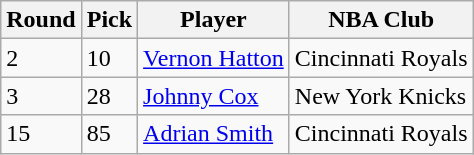<table class="wikitable">
<tr>
<th>Round</th>
<th>Pick</th>
<th>Player</th>
<th>NBA Club</th>
</tr>
<tr>
<td>2</td>
<td>10</td>
<td><a href='#'>Vernon Hatton</a></td>
<td>Cincinnati Royals</td>
</tr>
<tr>
<td>3</td>
<td>28</td>
<td><a href='#'>Johnny Cox</a></td>
<td>New York Knicks</td>
</tr>
<tr>
<td>15</td>
<td>85</td>
<td><a href='#'>Adrian Smith</a></td>
<td>Cincinnati Royals</td>
</tr>
</table>
